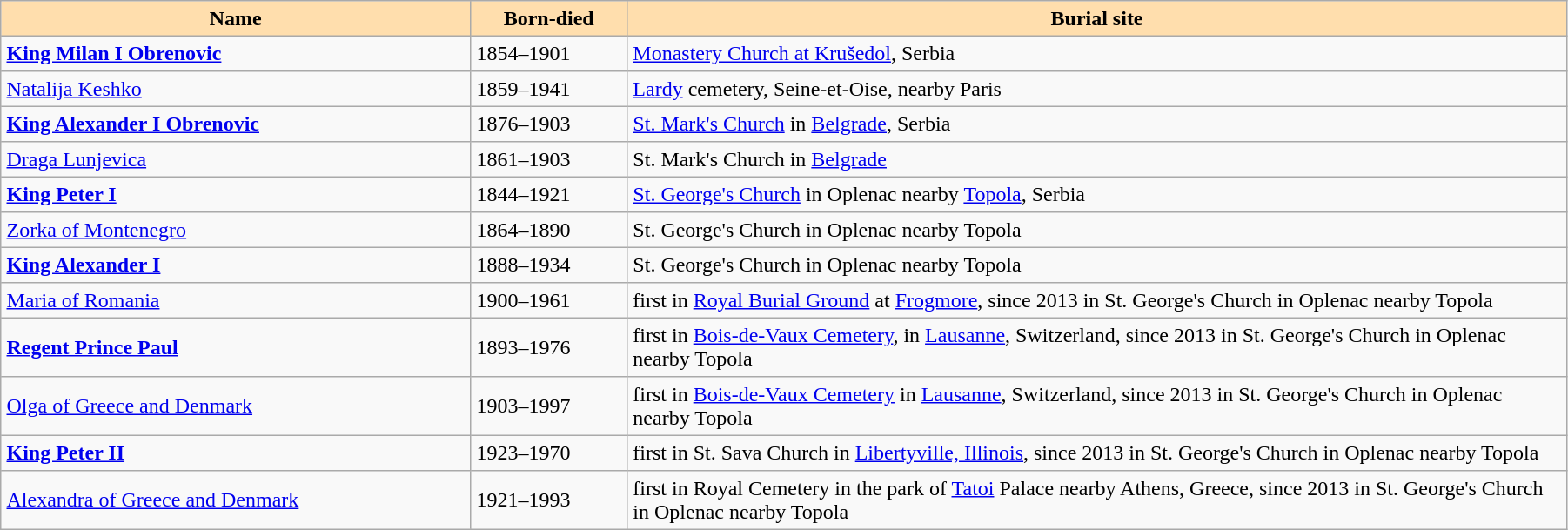<table width = "95%" border = 1 border="1" cellpadding="4" cellspacing="0" style="margin: 0.5em 1em 0.5em 0; background: #f9f9f9; border: 1px #aaa solid; border-collapse: collapse;">
<tr>
<th width="30%" bgcolor="#ffdead">Name</th>
<th width="10%" bgcolor="#ffdead">Born-died</th>
<th width="90%" bgcolor="#ffdead">Burial site</th>
</tr>
<tr>
<td><strong><a href='#'>King Milan I Obrenovic</a></strong></td>
<td>1854–1901</td>
<td><a href='#'>Monastery Church at Krušedol</a>, Serbia</td>
</tr>
<tr>
<td><a href='#'>Natalija Keshko</a></td>
<td>1859–1941</td>
<td><a href='#'>Lardy</a> cemetery, Seine-et-Oise, nearby Paris</td>
</tr>
<tr>
<td><strong><a href='#'>King Alexander I Obrenovic</a></strong></td>
<td>1876–1903</td>
<td><a href='#'>St. Mark's Church</a> in <a href='#'>Belgrade</a>, Serbia</td>
</tr>
<tr>
<td><a href='#'>Draga Lunjevica</a></td>
<td>1861–1903</td>
<td>St. Mark's Church in <a href='#'>Belgrade</a></td>
</tr>
<tr>
<td><strong><a href='#'>King Peter I</a></strong></td>
<td>1844–1921</td>
<td><a href='#'>St. George's Church</a> in Oplenac nearby <a href='#'>Topola</a>, Serbia</td>
</tr>
<tr>
<td><a href='#'>Zorka of Montenegro</a></td>
<td>1864–1890</td>
<td>St. George's Church in Oplenac nearby Topola</td>
</tr>
<tr>
<td><strong><a href='#'>King Alexander I</a></strong></td>
<td>1888–1934</td>
<td>St. George's Church in Oplenac nearby Topola</td>
</tr>
<tr>
<td><a href='#'>Maria of Romania</a></td>
<td>1900–1961</td>
<td>first in <a href='#'>Royal Burial Ground</a> at <a href='#'>Frogmore</a>, since 2013 in St. George's Church in Oplenac nearby Topola</td>
</tr>
<tr>
<td><strong><a href='#'>Regent Prince Paul</a></strong></td>
<td>1893–1976</td>
<td>first in <a href='#'>Bois-de-Vaux Cemetery</a>, in <a href='#'>Lausanne</a>, Switzerland, since 2013 in St. George's Church in Oplenac nearby Topola</td>
</tr>
<tr>
<td><a href='#'>Olga of Greece and Denmark</a></td>
<td>1903–1997</td>
<td>first in <a href='#'>Bois-de-Vaux Cemetery</a> in <a href='#'>Lausanne</a>, Switzerland, since 2013 in St. George's Church in Oplenac nearby Topola</td>
</tr>
<tr>
<td><strong><a href='#'>King Peter II</a></strong></td>
<td>1923–1970</td>
<td>first in St. Sava Church in <a href='#'>Libertyville, Illinois</a>, since 2013 in St. George's Church in Oplenac nearby Topola</td>
</tr>
<tr>
<td><a href='#'>Alexandra of Greece and Denmark</a></td>
<td>1921–1993</td>
<td>first in Royal Cemetery in the park of <a href='#'>Tatoi</a> Palace nearby Athens, Greece, since 2013 in St. George's Church in Oplenac nearby Topola</td>
</tr>
</table>
